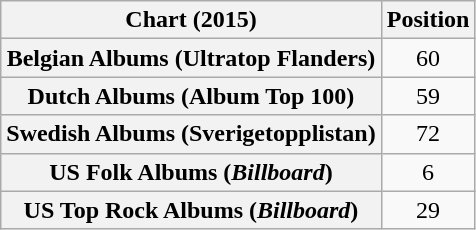<table class="wikitable sortable plainrowheaders" style="text-align:center">
<tr>
<th scope="col">Chart (2015)</th>
<th scope="col">Position</th>
</tr>
<tr>
<th scope="row">Belgian Albums (Ultratop Flanders)</th>
<td>60</td>
</tr>
<tr>
<th scope="row">Dutch Albums (Album Top 100)</th>
<td>59</td>
</tr>
<tr>
<th scope="row">Swedish Albums (Sverigetopplistan)</th>
<td>72</td>
</tr>
<tr>
<th scope="row">US Folk Albums (<em>Billboard</em>)</th>
<td>6</td>
</tr>
<tr>
<th scope="row">US Top Rock Albums (<em>Billboard</em>)</th>
<td>29</td>
</tr>
</table>
